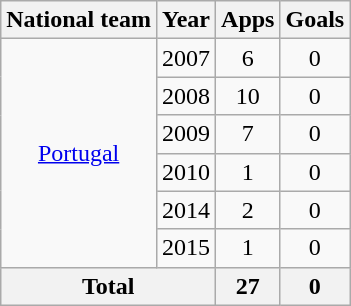<table class="wikitable" style="text-align:center">
<tr>
<th>National team</th>
<th>Year</th>
<th>Apps</th>
<th>Goals</th>
</tr>
<tr>
<td rowspan="6"><a href='#'>Portugal</a></td>
<td>2007</td>
<td>6</td>
<td>0</td>
</tr>
<tr>
<td>2008</td>
<td>10</td>
<td>0</td>
</tr>
<tr>
<td>2009</td>
<td>7</td>
<td>0</td>
</tr>
<tr>
<td>2010</td>
<td>1</td>
<td>0</td>
</tr>
<tr>
<td>2014</td>
<td>2</td>
<td>0</td>
</tr>
<tr>
<td>2015</td>
<td>1</td>
<td>0</td>
</tr>
<tr>
<th colspan="2">Total</th>
<th>27</th>
<th>0</th>
</tr>
</table>
